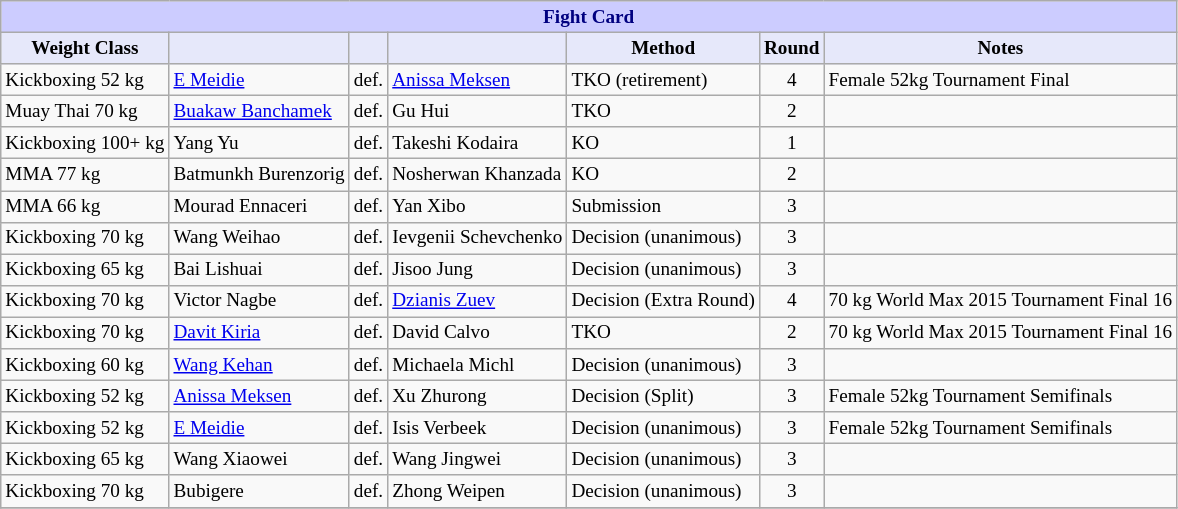<table class="wikitable" style="font-size: 80%;">
<tr>
<th colspan="8" style="background-color: #ccf; color: #000080; text-align: center;"><strong>Fight Card</strong></th>
</tr>
<tr>
<th colspan="1" style="background-color: #E6E8FA; color: #000000; text-align: center;">Weight Class</th>
<th colspan="1" style="background-color: #E6E8FA; color: #000000; text-align: center;"></th>
<th colspan="1" style="background-color: #E6E8FA; color: #000000; text-align: center;"></th>
<th colspan="1" style="background-color: #E6E8FA; color: #000000; text-align: center;"></th>
<th colspan="1" style="background-color: #E6E8FA; color: #000000; text-align: center;">Method</th>
<th colspan="1" style="background-color: #E6E8FA; color: #000000; text-align: center;">Round</th>
<th colspan="1" style="background-color: #E6E8FA; color: #000000; text-align: center;">Notes</th>
</tr>
<tr>
<td>Kickboxing 52 kg</td>
<td> <a href='#'>E Meidie</a></td>
<td align=center>def.</td>
<td> <a href='#'>Anissa Meksen</a></td>
<td>TKO (retirement)</td>
<td align=center>4</td>
<td>Female 52kg Tournament Final</td>
</tr>
<tr>
<td>Muay Thai 70 kg</td>
<td> <a href='#'>Buakaw Banchamek</a></td>
<td align=center>def.</td>
<td> Gu Hui</td>
<td>TKO</td>
<td align=center>2</td>
<td></td>
</tr>
<tr>
<td>Kickboxing 100+ kg</td>
<td> Yang Yu</td>
<td align=center>def.</td>
<td> Takeshi Kodaira</td>
<td>KO</td>
<td align=center>1</td>
<td></td>
</tr>
<tr>
<td>MMA 77 kg</td>
<td> Batmunkh Burenzorig</td>
<td align=center>def.</td>
<td> Nosherwan Khanzada</td>
<td>KO</td>
<td align=center>2</td>
<td></td>
</tr>
<tr>
<td>MMA 66 kg</td>
<td> Mourad Ennaceri</td>
<td align=center>def.</td>
<td> Yan Xibo</td>
<td>Submission</td>
<td align=center>3</td>
<td></td>
</tr>
<tr>
<td>Kickboxing 70 kg</td>
<td> Wang Weihao</td>
<td align=center>def.</td>
<td> Ievgenii Schevchenko</td>
<td>Decision (unanimous)</td>
<td align=center>3</td>
<td></td>
</tr>
<tr>
<td>Kickboxing 65 kg</td>
<td> Bai Lishuai</td>
<td align=center>def.</td>
<td> Jisoo Jung</td>
<td>Decision (unanimous)</td>
<td align=center>3</td>
<td></td>
</tr>
<tr>
<td>Kickboxing 70 kg</td>
<td> Victor Nagbe</td>
<td align=center>def.</td>
<td> <a href='#'>Dzianis Zuev</a></td>
<td>Decision (Extra Round)</td>
<td align=center>4</td>
<td>70 kg World Max 2015 Tournament Final 16</td>
</tr>
<tr>
<td>Kickboxing 70 kg</td>
<td> <a href='#'>Davit Kiria</a></td>
<td align=center>def.</td>
<td> David Calvo</td>
<td>TKO</td>
<td align=center>2</td>
<td>70 kg World Max 2015 Tournament Final 16</td>
</tr>
<tr>
<td>Kickboxing 60 kg</td>
<td> <a href='#'>Wang Kehan</a></td>
<td align=center>def.</td>
<td> Michaela Michl</td>
<td>Decision (unanimous)</td>
<td align=center>3</td>
<td></td>
</tr>
<tr>
<td>Kickboxing 52 kg</td>
<td> <a href='#'>Anissa Meksen</a></td>
<td align=center>def.</td>
<td> Xu Zhurong</td>
<td>Decision (Split)</td>
<td align=center>3</td>
<td>Female 52kg Tournament Semifinals</td>
</tr>
<tr>
<td>Kickboxing 52 kg</td>
<td> <a href='#'>E Meidie</a></td>
<td align=center>def.</td>
<td> Isis Verbeek</td>
<td>Decision (unanimous)</td>
<td align=center>3</td>
<td>Female 52kg Tournament Semifinals</td>
</tr>
<tr>
<td>Kickboxing 65 kg</td>
<td> Wang Xiaowei</td>
<td align=center>def.</td>
<td> Wang Jingwei</td>
<td>Decision (unanimous)</td>
<td align=center>3</td>
<td></td>
</tr>
<tr>
<td>Kickboxing 70 kg</td>
<td> Bubigere</td>
<td align=center>def.</td>
<td> Zhong Weipen</td>
<td>Decision (unanimous)</td>
<td align=center>3</td>
<td></td>
</tr>
<tr>
</tr>
</table>
